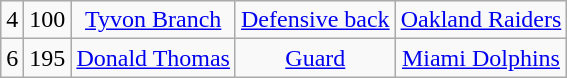<table class="wikitable" style="text-align:center">
<tr>
<td>4</td>
<td>100</td>
<td><a href='#'>Tyvon Branch</a></td>
<td><a href='#'>Defensive back</a></td>
<td><a href='#'>Oakland Raiders</a></td>
</tr>
<tr>
<td>6</td>
<td>195</td>
<td><a href='#'>Donald Thomas</a></td>
<td><a href='#'>Guard</a></td>
<td><a href='#'>Miami Dolphins</a></td>
</tr>
</table>
